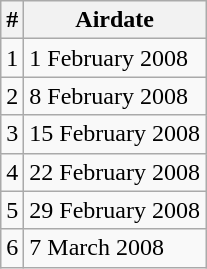<table class="wikitable sortable">
<tr>
<th>#</th>
<th>Airdate</th>
</tr>
<tr>
<td>1</td>
<td>1 February 2008</td>
</tr>
<tr>
<td>2</td>
<td>8 February 2008</td>
</tr>
<tr>
<td>3</td>
<td>15 February 2008</td>
</tr>
<tr>
<td>4</td>
<td>22 February 2008</td>
</tr>
<tr>
<td>5</td>
<td>29 February 2008</td>
</tr>
<tr>
<td>6</td>
<td>7 March 2008</td>
</tr>
</table>
